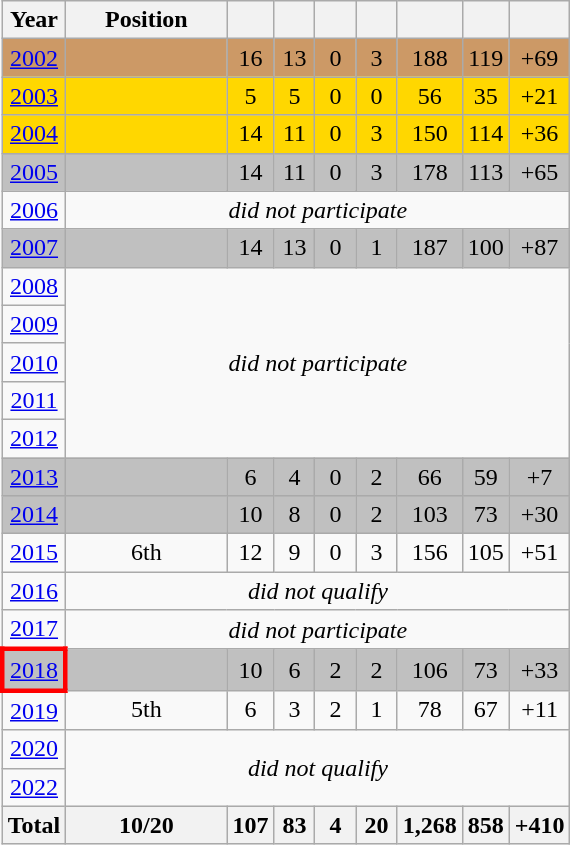<table class="wikitable" style="text-align: center;">
<tr>
<th>Year</th>
<th width="100">Position</th>
<th width="20"></th>
<th width="20"></th>
<th width="20"></th>
<th width="20"></th>
<th width="20"></th>
<th width="20"></th>
<th width="20"></th>
</tr>
<tr bgcolor=cc9966>
<td> <a href='#'>2002</a></td>
<td></td>
<td>16</td>
<td>13</td>
<td>0</td>
<td>3</td>
<td>188</td>
<td>119</td>
<td>+69</td>
</tr>
<tr bgcolor=gold>
<td> <a href='#'>2003</a></td>
<td></td>
<td>5</td>
<td>5</td>
<td>0</td>
<td>0</td>
<td>56</td>
<td>35</td>
<td>+21</td>
</tr>
<tr bgcolor=gold>
<td> <a href='#'>2004</a></td>
<td></td>
<td>14</td>
<td>11</td>
<td>0</td>
<td>3</td>
<td>150</td>
<td>114</td>
<td>+36</td>
</tr>
<tr bgcolor=silver>
<td> <a href='#'>2005</a></td>
<td></td>
<td>14</td>
<td>11</td>
<td>0</td>
<td>3</td>
<td>178</td>
<td>113</td>
<td>+65</td>
</tr>
<tr>
<td> <a href='#'>2006</a></td>
<td colspan=8><em>did not participate</em></td>
</tr>
<tr bgcolor=silver>
<td> <a href='#'>2007</a></td>
<td></td>
<td>14</td>
<td>13</td>
<td>0</td>
<td>1</td>
<td>187</td>
<td>100</td>
<td>+87</td>
</tr>
<tr>
<td> <a href='#'>2008</a></td>
<td colspan=8 rowspan="5"><em>did not participate</em></td>
</tr>
<tr>
<td> <a href='#'>2009</a></td>
</tr>
<tr>
<td> <a href='#'>2010</a></td>
</tr>
<tr>
<td> <a href='#'>2011</a></td>
</tr>
<tr>
<td> <a href='#'>2012</a></td>
</tr>
<tr bgcolor=silver>
<td> <a href='#'>2013</a></td>
<td></td>
<td>6</td>
<td>4</td>
<td>0</td>
<td>2</td>
<td>66</td>
<td>59</td>
<td>+7</td>
</tr>
<tr bgcolor=silver>
<td> <a href='#'>2014</a></td>
<td></td>
<td>10</td>
<td>8</td>
<td>0</td>
<td>2</td>
<td>103</td>
<td>73</td>
<td>+30</td>
</tr>
<tr>
<td> <a href='#'>2015</a></td>
<td>6th</td>
<td>12</td>
<td>9</td>
<td>0</td>
<td>3</td>
<td>156</td>
<td>105</td>
<td>+51</td>
</tr>
<tr>
<td> <a href='#'>2016</a></td>
<td colspan=8><em>did not qualify</em></td>
</tr>
<tr>
<td> <a href='#'>2017</a></td>
<td colspan=8><em>did not participate</em></td>
</tr>
<tr bgcolor=silver>
<td style="border: 3px solid red"> <a href='#'>2018</a></td>
<td></td>
<td>10</td>
<td>6</td>
<td>2</td>
<td>2</td>
<td>106</td>
<td>73</td>
<td>+33</td>
</tr>
<tr>
<td> <a href='#'>2019</a></td>
<td>5th</td>
<td>6</td>
<td>3</td>
<td>2</td>
<td>1</td>
<td>78</td>
<td>67</td>
<td>+11</td>
</tr>
<tr>
<td> <a href='#'>2020</a></td>
<td colspan=8 rowspan="2"><em>did not qualify</em></td>
</tr>
<tr>
<td> <a href='#'>2022</a></td>
</tr>
<tr>
<th>Total</th>
<th>10/20</th>
<th>107</th>
<th>83</th>
<th>4</th>
<th>20</th>
<th>1,268</th>
<th>858</th>
<th>+410</th>
</tr>
</table>
